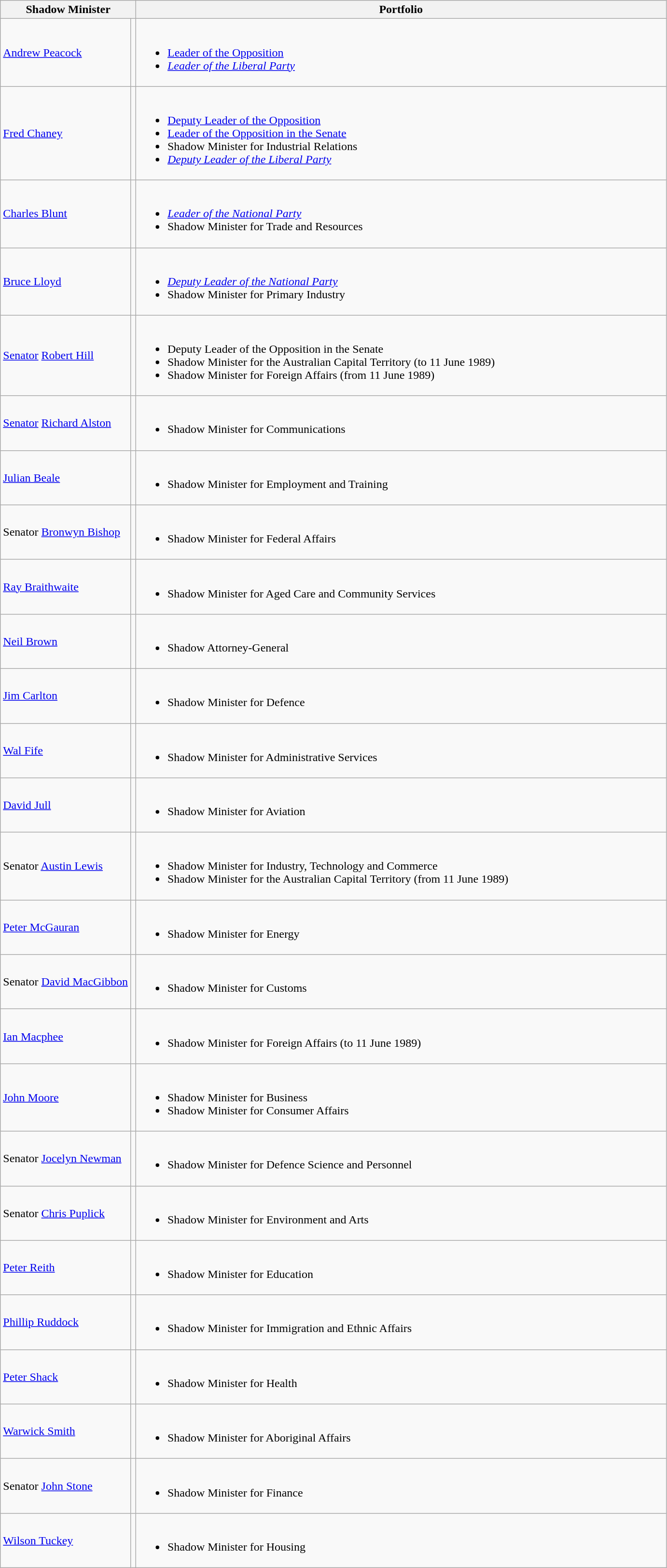<table class="wikitable">
<tr>
<th width=80 colspan="2">Shadow Minister</th>
<th width=725>Portfolio</th>
</tr>
<tr>
<td><a href='#'>Andrew Peacock</a> </td>
<td></td>
<td><br><ul><li><a href='#'>Leader of the Opposition</a></li><li><a href='#'><em>Leader of the Liberal Party</em></a></li></ul></td>
</tr>
<tr>
<td><a href='#'>Fred Chaney</a> </td>
<td></td>
<td><br><ul><li><a href='#'>Deputy Leader of the Opposition</a></li><li><a href='#'>Leader of the Opposition in the Senate</a></li><li>Shadow Minister for Industrial Relations</li><li><a href='#'><em>Deputy Leader of the Liberal Party</em></a></li></ul></td>
</tr>
<tr>
<td><a href='#'>Charles Blunt</a> </td>
<td></td>
<td><br><ul><li><a href='#'><em>Leader of the National Party</em></a></li><li>Shadow Minister for Trade and Resources</li></ul></td>
</tr>
<tr>
<td><a href='#'>Bruce Lloyd</a> </td>
<td></td>
<td><br><ul><li><a href='#'><em>Deputy Leader of the National Party</em></a></li><li>Shadow Minister for Primary Industry</li></ul></td>
</tr>
<tr>
<td><a href='#'>Senator</a> <a href='#'>Robert Hill</a></td>
<td></td>
<td><br><ul><li>Deputy Leader of the Opposition in the Senate</li><li>Shadow Minister for the Australian Capital Territory (to 11 June 1989)</li><li>Shadow Minister for Foreign Affairs (from 11 June 1989)</li></ul></td>
</tr>
<tr>
<td><a href='#'>Senator</a> <a href='#'>Richard Alston</a></td>
<td></td>
<td><br><ul><li>Shadow Minister for Communications</li></ul></td>
</tr>
<tr>
<td><a href='#'>Julian Beale</a> </td>
<td></td>
<td><br><ul><li>Shadow Minister for Employment and Training</li></ul></td>
</tr>
<tr>
<td>Senator <a href='#'>Bronwyn Bishop</a></td>
<td></td>
<td><br><ul><li>Shadow Minister for Federal Affairs</li></ul></td>
</tr>
<tr>
<td><a href='#'>Ray Braithwaite</a> </td>
<td></td>
<td><br><ul><li>Shadow Minister for Aged Care and Community Services</li></ul></td>
</tr>
<tr>
<td><a href='#'>Neil Brown</a> </td>
<td></td>
<td><br><ul><li>Shadow Attorney-General</li></ul></td>
</tr>
<tr>
<td><a href='#'>Jim Carlton</a> </td>
<td></td>
<td><br><ul><li>Shadow Minister for Defence</li></ul></td>
</tr>
<tr>
<td><a href='#'>Wal Fife</a> </td>
<td></td>
<td><br><ul><li>Shadow Minister for Administrative Services</li></ul></td>
</tr>
<tr>
<td><a href='#'>David Jull</a> </td>
<td></td>
<td><br><ul><li>Shadow Minister for Aviation</li></ul></td>
</tr>
<tr>
<td>Senator <a href='#'>Austin Lewis</a></td>
<td></td>
<td><br><ul><li>Shadow Minister for Industry, Technology and Commerce</li><li>Shadow Minister for the Australian Capital Territory (from 11 June 1989)</li></ul></td>
</tr>
<tr>
<td><a href='#'>Peter McGauran</a> </td>
<td></td>
<td><br><ul><li>Shadow Minister for Energy</li></ul></td>
</tr>
<tr>
<td>Senator <a href='#'>David MacGibbon</a></td>
<td></td>
<td><br><ul><li>Shadow Minister for Customs</li></ul></td>
</tr>
<tr>
<td><a href='#'>Ian Macphee</a> </td>
<td></td>
<td><br><ul><li>Shadow Minister for Foreign Affairs (to 11 June 1989)</li></ul></td>
</tr>
<tr>
<td><a href='#'>John Moore</a> </td>
<td></td>
<td><br><ul><li>Shadow Minister for Business</li><li>Shadow Minister for Consumer Affairs</li></ul></td>
</tr>
<tr>
<td>Senator <a href='#'>Jocelyn Newman</a></td>
<td></td>
<td><br><ul><li>Shadow Minister for Defence Science and Personnel</li></ul></td>
</tr>
<tr>
<td>Senator <a href='#'>Chris Puplick</a></td>
<td></td>
<td><br><ul><li>Shadow Minister for Environment and Arts</li></ul></td>
</tr>
<tr>
<td><a href='#'>Peter Reith</a> </td>
<td></td>
<td><br><ul><li>Shadow Minister for Education</li></ul></td>
</tr>
<tr>
<td><a href='#'>Phillip Ruddock</a> </td>
<td></td>
<td><br><ul><li>Shadow Minister for Immigration and Ethnic Affairs</li></ul></td>
</tr>
<tr>
<td><a href='#'>Peter Shack</a> </td>
<td></td>
<td><br><ul><li>Shadow Minister for Health</li></ul></td>
</tr>
<tr>
<td><a href='#'>Warwick Smith</a> </td>
<td></td>
<td><br><ul><li>Shadow Minister for Aboriginal Affairs</li></ul></td>
</tr>
<tr>
<td>Senator <a href='#'>John Stone</a></td>
<td></td>
<td><br><ul><li>Shadow Minister for Finance</li></ul></td>
</tr>
<tr>
<td><a href='#'>Wilson Tuckey</a> </td>
<td></td>
<td><br><ul><li>Shadow Minister for Housing</li></ul></td>
</tr>
</table>
